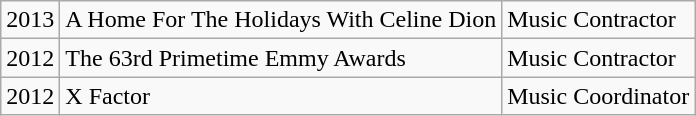<table class="wikitable">
<tr>
<td>2013</td>
<td>A Home For The Holidays With Celine Dion</td>
<td>Music Contractor</td>
</tr>
<tr>
<td>2012</td>
<td>The 63rd Primetime Emmy Awards</td>
<td>Music Contractor</td>
</tr>
<tr>
<td>2012</td>
<td>X Factor</td>
<td>Music Coordinator</td>
</tr>
</table>
